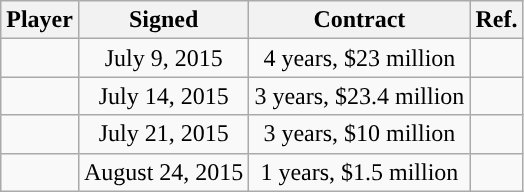<table class="wikitable sortable sortable" style="text-align: center;">
<tr>
<th>Player</th>
<th>Signed</th>
<th>Contract</th>
<th>Ref.</th>
</tr>
<tr>
<td></td>
<td>July 9, 2015</td>
<td>4 years, $23 million</td>
<td></td>
</tr>
<tr>
<td></td>
<td>July 14, 2015</td>
<td>3 years, $23.4 million</td>
<td></td>
</tr>
<tr>
<td></td>
<td>July 21, 2015</td>
<td>3 years, $10 million</td>
<td></td>
</tr>
<tr>
<td></td>
<td>August 24, 2015</td>
<td>1 years, $1.5 million</td>
<td></td>
</tr>
</table>
